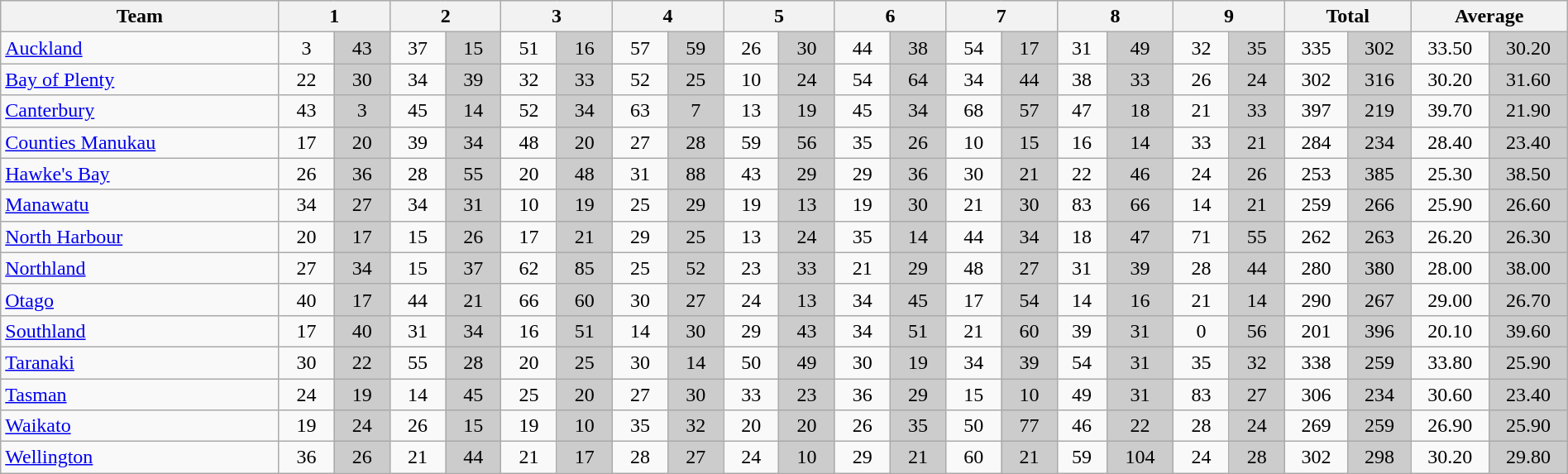<table class="wikitable" style="text-align:center;width:100%">
<tr>
<th style="width:10%">Team</th>
<th style="width:4%" colspan=2>1</th>
<th style="width:4%" colspan=2>2</th>
<th style="width:4%" colspan=2>3</th>
<th style="width:4%" colspan=2>4</th>
<th style="width:4%" colspan=2>5</th>
<th style="width:4%" colspan=2>6</th>
<th style="width:4%" colspan=2>7</th>
<th style="width:4%" colspan=2>8</th>
<th style="width:4%" colspan=2>9</th>
<th style="width:4%" colspan=2>Total</th>
<th style="width:4%" colspan=2>Average</th>
</tr>
<tr>
<td style="text-align:left"><a href='#'>Auckland</a></td>
<td>3</td>
<td style="background:#ccc">43</td>
<td>37</td>
<td style="background:#ccc">15</td>
<td>51</td>
<td style="background:#ccc">16</td>
<td>57</td>
<td style="background:#ccc">59</td>
<td>26</td>
<td style="background:#ccc">30</td>
<td>44</td>
<td style="background:#ccc">38</td>
<td>54</td>
<td style="background:#ccc">17</td>
<td>31</td>
<td style="background:#ccc">49</td>
<td>32</td>
<td style="background:#ccc">35</td>
<td>335</td>
<td style="background:#ccc">302</td>
<td>33.50</td>
<td style="background:#ccc">30.20</td>
</tr>
<tr>
<td style="text-align:left"><a href='#'>Bay of Plenty</a></td>
<td>22</td>
<td style="background:#ccc">30</td>
<td>34</td>
<td style="background:#ccc">39</td>
<td>32</td>
<td style="background:#ccc">33</td>
<td>52</td>
<td style="background:#ccc">25</td>
<td>10</td>
<td style="background:#ccc">24</td>
<td>54</td>
<td style="background:#ccc">64</td>
<td>34</td>
<td style="background:#ccc">44</td>
<td>38</td>
<td style="background:#ccc">33</td>
<td>26</td>
<td style="background:#ccc">24</td>
<td>302</td>
<td style="background:#ccc">316</td>
<td>30.20</td>
<td style="background:#ccc">31.60</td>
</tr>
<tr>
<td style="text-align:left"><a href='#'>Canterbury</a></td>
<td>43</td>
<td style="background:#ccc">3</td>
<td>45</td>
<td style="background:#ccc">14</td>
<td>52</td>
<td style="background:#ccc">34</td>
<td>63</td>
<td style="background:#ccc">7</td>
<td>13</td>
<td style="background:#ccc">19</td>
<td>45</td>
<td style="background:#ccc">34</td>
<td>68</td>
<td style="background:#ccc">57</td>
<td>47</td>
<td style="background:#ccc">18</td>
<td>21</td>
<td style="background:#ccc">33</td>
<td>397</td>
<td style="background:#ccc">219</td>
<td>39.70</td>
<td style="background:#ccc">21.90</td>
</tr>
<tr>
<td style="text-align:left"><a href='#'>Counties Manukau</a></td>
<td>17</td>
<td style="background:#ccc">20</td>
<td>39</td>
<td style="background:#ccc">34</td>
<td>48</td>
<td style="background:#ccc">20</td>
<td>27</td>
<td style="background:#ccc">28</td>
<td>59</td>
<td style="background:#ccc">56</td>
<td>35</td>
<td style="background:#ccc">26</td>
<td>10</td>
<td style="background:#ccc">15</td>
<td>16</td>
<td style="background:#ccc">14</td>
<td>33</td>
<td style="background:#ccc">21</td>
<td>284</td>
<td style="background:#ccc">234</td>
<td>28.40</td>
<td style="background:#ccc">23.40</td>
</tr>
<tr>
<td style="text-align:left"><a href='#'>Hawke's Bay</a></td>
<td>26</td>
<td style="background:#ccc">36</td>
<td>28</td>
<td style="background:#ccc">55</td>
<td>20</td>
<td style="background:#ccc">48</td>
<td>31</td>
<td style="background:#ccc">88</td>
<td>43</td>
<td style="background:#ccc">29</td>
<td>29</td>
<td style="background:#ccc">36</td>
<td>30</td>
<td style="background:#ccc">21</td>
<td>22</td>
<td style="background:#ccc">46</td>
<td>24</td>
<td style="background:#ccc">26</td>
<td>253</td>
<td style="background:#ccc">385</td>
<td>25.30</td>
<td style="background:#ccc">38.50</td>
</tr>
<tr>
<td style="text-align:left"><a href='#'>Manawatu</a></td>
<td>34</td>
<td style="background:#ccc">27</td>
<td>34</td>
<td style="background:#ccc">31</td>
<td>10</td>
<td style="background:#ccc">19</td>
<td>25</td>
<td style="background:#ccc">29</td>
<td>19</td>
<td style="background:#ccc">13</td>
<td>19</td>
<td style="background:#ccc">30</td>
<td>21</td>
<td style="background:#ccc">30</td>
<td>83</td>
<td style="background:#ccc">66</td>
<td>14</td>
<td style="background:#ccc">21</td>
<td>259</td>
<td style="background:#ccc">266</td>
<td>25.90</td>
<td style="background:#ccc">26.60</td>
</tr>
<tr>
<td style="text-align:left"><a href='#'>North Harbour</a></td>
<td>20</td>
<td style="background:#ccc">17</td>
<td>15</td>
<td style="background:#ccc">26</td>
<td>17</td>
<td style="background:#ccc">21</td>
<td>29</td>
<td style="background:#ccc">25</td>
<td>13</td>
<td style="background:#ccc">24</td>
<td>35</td>
<td style="background:#ccc">14</td>
<td>44</td>
<td style="background:#ccc">34</td>
<td>18</td>
<td style="background:#ccc">47</td>
<td>71</td>
<td style="background:#ccc">55</td>
<td>262</td>
<td style="background:#ccc">263</td>
<td>26.20</td>
<td style="background:#ccc">26.30</td>
</tr>
<tr>
<td style="text-align:left"><a href='#'>Northland</a></td>
<td>27</td>
<td style="background:#ccc">34</td>
<td>15</td>
<td style="background:#ccc">37</td>
<td>62</td>
<td style="background:#ccc">85</td>
<td>25</td>
<td style="background:#ccc">52</td>
<td>23</td>
<td style="background:#ccc">33</td>
<td>21</td>
<td style="background:#ccc">29</td>
<td>48</td>
<td style="background:#ccc">27</td>
<td>31</td>
<td style="background:#ccc">39</td>
<td>28</td>
<td style="background:#ccc">44</td>
<td>280</td>
<td style="background:#ccc">380</td>
<td>28.00</td>
<td style="background:#ccc">38.00</td>
</tr>
<tr>
<td style="text-align:left"><a href='#'>Otago</a></td>
<td>40</td>
<td style="background:#ccc">17</td>
<td>44</td>
<td style="background:#ccc">21</td>
<td>66</td>
<td style="background:#ccc">60</td>
<td>30</td>
<td style="background:#ccc">27</td>
<td>24</td>
<td style="background:#ccc">13</td>
<td>34</td>
<td style="background:#ccc">45</td>
<td>17</td>
<td style="background:#ccc">54</td>
<td>14</td>
<td style="background:#ccc">16</td>
<td>21</td>
<td style="background:#ccc">14</td>
<td>290</td>
<td style="background:#ccc">267</td>
<td>29.00</td>
<td style="background:#ccc">26.70</td>
</tr>
<tr>
<td style="text-align:left"><a href='#'>Southland</a></td>
<td>17</td>
<td style="background:#ccc">40</td>
<td>31</td>
<td style="background:#ccc">34</td>
<td>16</td>
<td style="background:#ccc">51</td>
<td>14</td>
<td style="background:#ccc">30</td>
<td>29</td>
<td style="background:#ccc">43</td>
<td>34</td>
<td style="background:#ccc">51</td>
<td>21</td>
<td style="background:#ccc">60</td>
<td>39</td>
<td style="background:#ccc">31</td>
<td>0</td>
<td style="background:#ccc">56</td>
<td>201</td>
<td style="background:#ccc">396</td>
<td>20.10</td>
<td style="background:#ccc">39.60</td>
</tr>
<tr>
<td style="text-align:left"><a href='#'>Taranaki</a></td>
<td>30</td>
<td style="background:#ccc">22</td>
<td>55</td>
<td style="background:#ccc">28</td>
<td>20</td>
<td style="background:#ccc">25</td>
<td>30</td>
<td style="background:#ccc">14</td>
<td>50</td>
<td style="background:#ccc">49</td>
<td>30</td>
<td style="background:#ccc">19</td>
<td>34</td>
<td style="background:#ccc">39</td>
<td>54</td>
<td style="background:#ccc">31</td>
<td>35</td>
<td style="background:#ccc">32</td>
<td>338</td>
<td style="background:#ccc">259</td>
<td>33.80</td>
<td style="background:#ccc">25.90</td>
</tr>
<tr>
<td style="text-align:left"><a href='#'>Tasman</a></td>
<td>24</td>
<td style="background:#ccc">19</td>
<td>14</td>
<td style="background:#ccc">45</td>
<td>25</td>
<td style="background:#ccc">20</td>
<td>27</td>
<td style="background:#ccc">30</td>
<td>33</td>
<td style="background:#ccc">23</td>
<td>36</td>
<td style="background:#ccc">29</td>
<td>15</td>
<td style="background:#ccc">10</td>
<td>49</td>
<td style="background:#ccc">31</td>
<td>83</td>
<td style="background:#ccc">27</td>
<td>306</td>
<td style="background:#ccc">234</td>
<td>30.60</td>
<td style="background:#ccc">23.40</td>
</tr>
<tr>
<td style="text-align:left"><a href='#'>Waikato</a></td>
<td>19</td>
<td style="background:#ccc">24</td>
<td>26</td>
<td style="background:#ccc">15</td>
<td>19</td>
<td style="background:#ccc">10</td>
<td>35</td>
<td style="background:#ccc">32</td>
<td>20</td>
<td style="background:#ccc">20</td>
<td>26</td>
<td style="background:#ccc">35</td>
<td>50</td>
<td style="background:#ccc">77</td>
<td>46</td>
<td style="background:#ccc">22</td>
<td>28</td>
<td style="background:#ccc">24</td>
<td>269</td>
<td style="background:#ccc">259</td>
<td>26.90</td>
<td style="background:#ccc">25.90</td>
</tr>
<tr>
<td style="text-align:left"><a href='#'>Wellington</a></td>
<td>36</td>
<td style="background:#ccc">26</td>
<td>21</td>
<td style="background:#ccc">44</td>
<td>21</td>
<td style="background:#ccc">17</td>
<td>28</td>
<td style="background:#ccc">27</td>
<td>24</td>
<td style="background:#ccc">10</td>
<td>29</td>
<td style="background:#ccc">21</td>
<td>60</td>
<td style="background:#ccc">21</td>
<td>59</td>
<td style="background:#ccc">104</td>
<td>24</td>
<td style="background:#ccc">28</td>
<td>302</td>
<td style="background:#ccc">298</td>
<td>30.20</td>
<td style="background:#ccc">29.80</td>
</tr>
</table>
